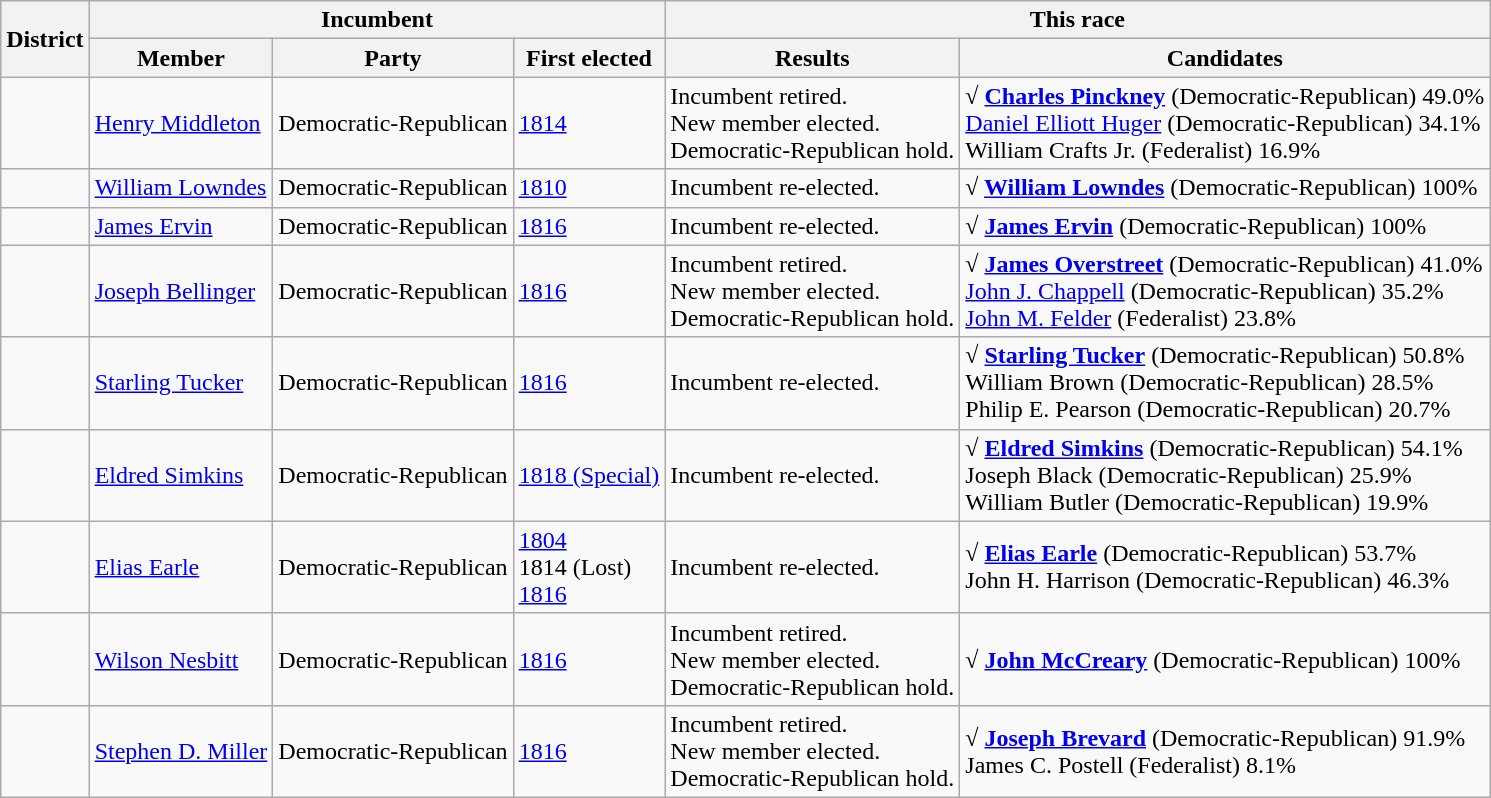<table class=wikitable>
<tr>
<th rowspan=2>District</th>
<th colspan=3>Incumbent</th>
<th colspan=2>This race</th>
</tr>
<tr>
<th>Member</th>
<th>Party</th>
<th>First elected</th>
<th>Results</th>
<th>Candidates</th>
</tr>
<tr>
<td></td>
<td><a href='#'>Henry Middleton</a></td>
<td>Democratic-Republican</td>
<td><a href='#'>1814</a></td>
<td>Incumbent retired.<br>New member elected.<br>Democratic-Republican hold.</td>
<td nowrap><strong>√ <a href='#'>Charles Pinckney</a></strong> (Democratic-Republican) 49.0%<br><a href='#'>Daniel Elliott Huger</a> (Democratic-Republican) 34.1%<br>William Crafts Jr. (Federalist) 16.9%</td>
</tr>
<tr>
<td></td>
<td><a href='#'>William Lowndes</a></td>
<td>Democratic-Republican</td>
<td><a href='#'>1810</a></td>
<td>Incumbent re-elected.</td>
<td nowrap><strong>√ <a href='#'>William Lowndes</a></strong> (Democratic-Republican) 100%</td>
</tr>
<tr>
<td></td>
<td><a href='#'>James Ervin</a></td>
<td>Democratic-Republican</td>
<td><a href='#'>1816</a></td>
<td>Incumbent re-elected.</td>
<td nowrap><strong>√ <a href='#'>James Ervin</a></strong> (Democratic-Republican) 100%</td>
</tr>
<tr>
<td></td>
<td><a href='#'>Joseph Bellinger</a></td>
<td>Democratic-Republican</td>
<td><a href='#'>1816</a></td>
<td>Incumbent retired.<br>New member elected.<br>Democratic-Republican hold.</td>
<td nowrap><strong>√ <a href='#'>James Overstreet</a></strong> (Democratic-Republican) 41.0%<br><a href='#'>John J. Chappell</a> (Democratic-Republican) 35.2%<br><a href='#'>John M. Felder</a> (Federalist) 23.8%</td>
</tr>
<tr>
<td></td>
<td><a href='#'>Starling Tucker</a></td>
<td>Democratic-Republican</td>
<td><a href='#'>1816</a></td>
<td>Incumbent re-elected.</td>
<td nowrap><strong>√ <a href='#'>Starling Tucker</a></strong> (Democratic-Republican) 50.8%<br>William Brown (Democratic-Republican) 28.5%<br>Philip E. Pearson (Democratic-Republican) 20.7%</td>
</tr>
<tr>
<td></td>
<td><a href='#'>Eldred Simkins</a></td>
<td>Democratic-Republican</td>
<td><a href='#'>1818 (Special)</a></td>
<td>Incumbent re-elected.</td>
<td nowrap><strong>√ <a href='#'>Eldred Simkins</a></strong> (Democratic-Republican) 54.1%<br>Joseph Black (Democratic-Republican) 25.9%<br>William Butler (Democratic-Republican) 19.9%</td>
</tr>
<tr>
<td></td>
<td><a href='#'>Elias Earle</a></td>
<td>Democratic-Republican</td>
<td><a href='#'>1804</a><br>1814 (Lost)<br><a href='#'>1816</a></td>
<td>Incumbent re-elected.</td>
<td nowrap><strong>√ <a href='#'>Elias Earle</a></strong> (Democratic-Republican) 53.7%<br>John H. Harrison (Democratic-Republican) 46.3%</td>
</tr>
<tr>
<td></td>
<td><a href='#'>Wilson Nesbitt</a></td>
<td>Democratic-Republican</td>
<td><a href='#'>1816</a></td>
<td>Incumbent retired.<br>New member elected.<br>Democratic-Republican hold.</td>
<td nowrap><strong>√ <a href='#'>John McCreary</a></strong> (Democratic-Republican) 100%</td>
</tr>
<tr>
<td></td>
<td><a href='#'>Stephen D. Miller</a></td>
<td>Democratic-Republican</td>
<td><a href='#'>1816</a></td>
<td>Incumbent retired.<br>New member elected.<br>Democratic-Republican hold.</td>
<td nowrap><strong>√ <a href='#'>Joseph Brevard</a></strong> (Democratic-Republican) 91.9%<br>James C. Postell (Federalist) 8.1%</td>
</tr>
</table>
